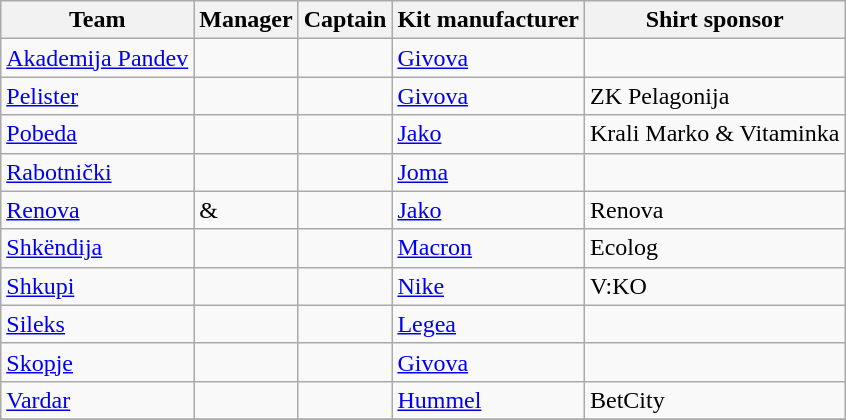<table class="wikitable sortable">
<tr>
<th>Team</th>
<th>Manager</th>
<th>Captain</th>
<th>Kit manufacturer</th>
<th>Shirt sponsor</th>
</tr>
<tr>
<td><a href='#'>Akademija Pandev</a></td>
<td> </td>
<td> </td>
<td><a href='#'>Givova</a></td>
<td></td>
</tr>
<tr>
<td><a href='#'>Pelister</a></td>
<td> </td>
<td> </td>
<td><a href='#'>Givova</a></td>
<td>ZK Pelagonija</td>
</tr>
<tr>
<td><a href='#'>Pobeda</a></td>
<td> </td>
<td> </td>
<td><a href='#'>Jako</a></td>
<td>Krali Marko & Vitaminka</td>
</tr>
<tr>
<td><a href='#'>Rabotnički</a></td>
<td> </td>
<td> </td>
<td><a href='#'>Joma</a></td>
<td></td>
</tr>
<tr>
<td><a href='#'>Renova</a></td>
<td>  & </td>
<td> </td>
<td><a href='#'>Jako</a></td>
<td>Renova</td>
</tr>
<tr>
<td><a href='#'>Shkëndija</a></td>
<td> </td>
<td> </td>
<td><a href='#'>Macron</a></td>
<td>Ecolog</td>
</tr>
<tr>
<td><a href='#'>Shkupi</a></td>
<td> </td>
<td> </td>
<td><a href='#'>Nike</a></td>
<td>V:KO</td>
</tr>
<tr>
<td><a href='#'>Sileks</a></td>
<td> </td>
<td> </td>
<td><a href='#'>Legea</a></td>
<td></td>
</tr>
<tr>
<td><a href='#'>Skopje</a></td>
<td> </td>
<td> </td>
<td><a href='#'>Givova</a></td>
<td></td>
</tr>
<tr>
<td><a href='#'>Vardar</a></td>
<td> </td>
<td> </td>
<td><a href='#'>Hummel</a></td>
<td>BetCity</td>
</tr>
<tr>
</tr>
</table>
